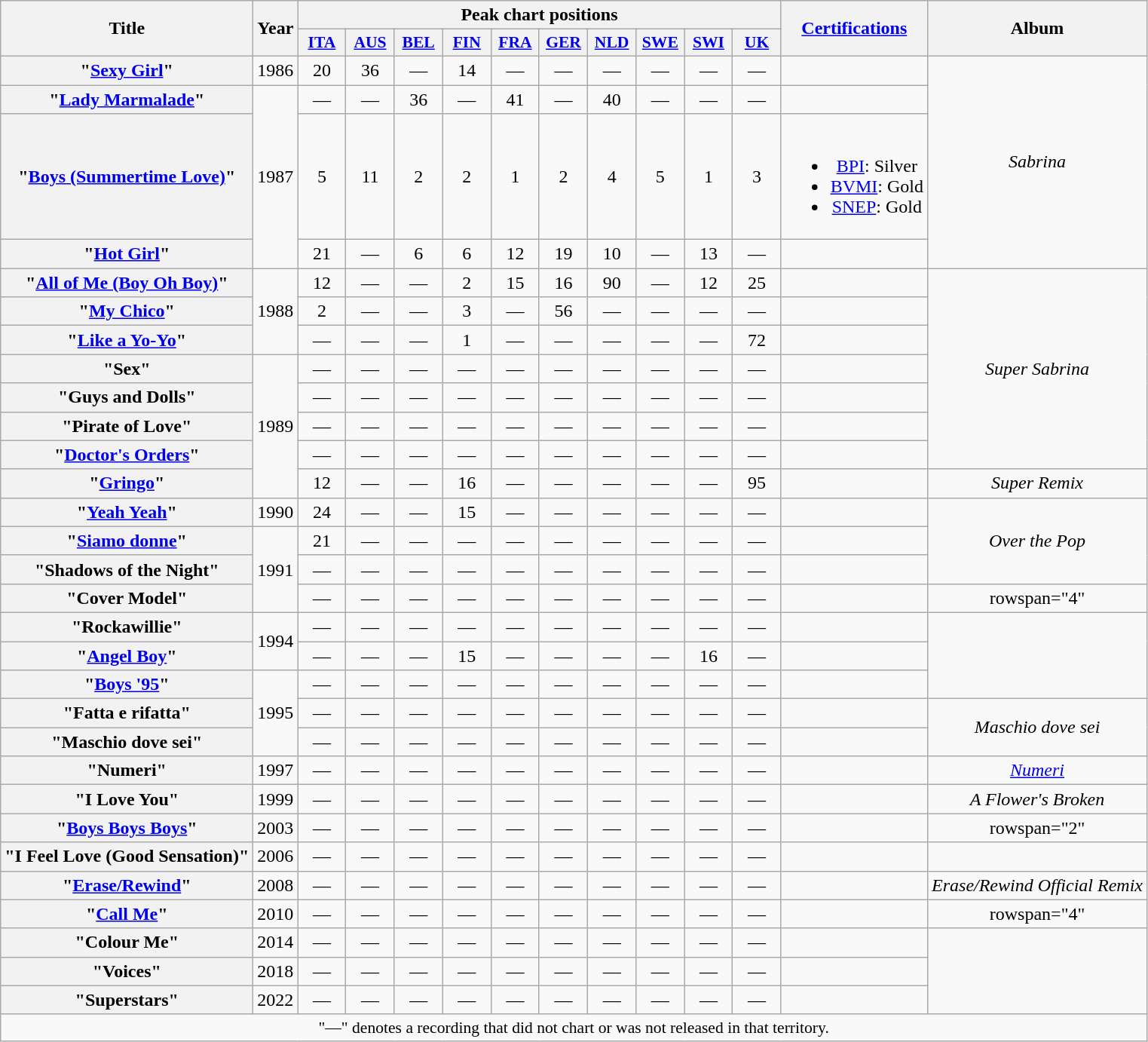<table class="wikitable plainrowheaders" style="text-align:center;">
<tr>
<th scope="col" rowspan="2">Title</th>
<th scope="col" rowspan="2">Year</th>
<th scope="col" colspan="10">Peak chart positions</th>
<th scope="col" rowspan="2"><a href='#'>Certifications</a></th>
<th scope="col" rowspan="2">Album</th>
</tr>
<tr>
<th scope="col" style="width:2.5em;font-size:90%;"><a href='#'>ITA</a><br></th>
<th scope="col" style="width:2.5em;font-size:90%;"><a href='#'>AUS</a><br></th>
<th scope="col" style="width:2.5em;font-size:90%;"><a href='#'>BEL</a><br></th>
<th scope="col" style="width:2.5em;font-size:90%;"><a href='#'>FIN</a><br></th>
<th scope="col" style="width:2.5em;font-size:90%;"><a href='#'>FRA</a><br></th>
<th scope="col" style="width:2.5em;font-size:90%;"><a href='#'>GER</a><br></th>
<th scope="col" style="width:2.5em;font-size:90%;"><a href='#'>NLD</a><br></th>
<th scope="col" style="width:2.5em;font-size:90%;"><a href='#'>SWE</a><br></th>
<th scope="col" style="width:2.5em;font-size:90%;"><a href='#'>SWI</a><br></th>
<th scope="col" style="width:2.5em;font-size:90%;"><a href='#'>UK</a><br></th>
</tr>
<tr>
<th scope="row">"<a href='#'>Sexy Girl</a>"</th>
<td>1986</td>
<td>20</td>
<td>36</td>
<td>—</td>
<td>14</td>
<td>—</td>
<td>—</td>
<td>—</td>
<td>—</td>
<td>—</td>
<td>—</td>
<td></td>
<td rowspan="4"><em>Sabrina</em></td>
</tr>
<tr>
<th scope="row">"<a href='#'>Lady Marmalade</a>"</th>
<td rowspan="3">1987</td>
<td>—</td>
<td>—</td>
<td>36</td>
<td>—</td>
<td>41</td>
<td>—</td>
<td>40</td>
<td>—</td>
<td>—</td>
<td>—</td>
<td></td>
</tr>
<tr>
<th scope="row">"<a href='#'>Boys (Summertime Love)</a>"</th>
<td>5</td>
<td>11</td>
<td>2</td>
<td>2</td>
<td>1</td>
<td>2</td>
<td>4</td>
<td>5</td>
<td>1</td>
<td>3</td>
<td><br><ul><li><a href='#'>BPI</a>: Silver</li><li><a href='#'>BVMI</a>: Gold</li><li><a href='#'>SNEP</a>: Gold</li></ul></td>
</tr>
<tr>
<th scope="row">"<a href='#'>Hot Girl</a>"</th>
<td>21</td>
<td>—</td>
<td>6</td>
<td>6</td>
<td>12</td>
<td>19</td>
<td>10</td>
<td>—</td>
<td>13</td>
<td>—</td>
<td></td>
</tr>
<tr>
<th scope="row">"<a href='#'>All of Me (Boy Oh Boy)</a>"</th>
<td rowspan="3">1988</td>
<td>12</td>
<td>—</td>
<td>—</td>
<td>2</td>
<td>15</td>
<td>16</td>
<td>90</td>
<td>—</td>
<td>12</td>
<td>25</td>
<td></td>
<td rowspan="7"><em>Super Sabrina</em></td>
</tr>
<tr>
<th scope="row">"<a href='#'>My Chico</a>"</th>
<td>2</td>
<td>—</td>
<td>—</td>
<td>3</td>
<td>—</td>
<td>56</td>
<td>—</td>
<td>—</td>
<td>—</td>
<td>—</td>
<td></td>
</tr>
<tr>
<th scope="row">"<a href='#'>Like a Yo-Yo</a>"</th>
<td>—</td>
<td>—</td>
<td>—</td>
<td>1</td>
<td>—</td>
<td>—</td>
<td>—</td>
<td>—</td>
<td>—</td>
<td>72</td>
<td></td>
</tr>
<tr>
<th scope="row">"Sex"</th>
<td rowspan="5">1989</td>
<td>—</td>
<td>—</td>
<td>—</td>
<td>—</td>
<td>—</td>
<td>—</td>
<td>—</td>
<td>—</td>
<td>—</td>
<td>—</td>
<td></td>
</tr>
<tr>
<th scope="row">"Guys and Dolls"</th>
<td>—</td>
<td>—</td>
<td>—</td>
<td>—</td>
<td>—</td>
<td>—</td>
<td>—</td>
<td>—</td>
<td>—</td>
<td>—</td>
<td></td>
</tr>
<tr>
<th scope="row">"Pirate of Love"</th>
<td>—</td>
<td>—</td>
<td>—</td>
<td>—</td>
<td>—</td>
<td>—</td>
<td>—</td>
<td>—</td>
<td>—</td>
<td>—</td>
<td></td>
</tr>
<tr>
<th scope="row">"<a href='#'>Doctor's Orders</a>"</th>
<td>—</td>
<td>—</td>
<td>—</td>
<td>—</td>
<td>—</td>
<td>—</td>
<td>—</td>
<td>—</td>
<td>—</td>
<td>—</td>
<td></td>
</tr>
<tr>
<th scope="row">"<a href='#'>Gringo</a>"</th>
<td>12</td>
<td>—</td>
<td>—</td>
<td>16</td>
<td>—</td>
<td>—</td>
<td>—</td>
<td>—</td>
<td>—</td>
<td>95</td>
<td></td>
<td><em>Super Remix</em></td>
</tr>
<tr>
<th scope="row">"<a href='#'>Yeah Yeah</a>"</th>
<td>1990</td>
<td>24</td>
<td>—</td>
<td>—</td>
<td>15</td>
<td>—</td>
<td>—</td>
<td>—</td>
<td>—</td>
<td>—</td>
<td>—</td>
<td></td>
<td rowspan="3"><em>Over the Pop</em></td>
</tr>
<tr>
<th scope="row">"<a href='#'>Siamo donne</a>" </th>
<td rowspan="3">1991</td>
<td>21</td>
<td>—</td>
<td>—</td>
<td>—</td>
<td>—</td>
<td>—</td>
<td>—</td>
<td>—</td>
<td>—</td>
<td>—</td>
<td></td>
</tr>
<tr>
<th scope="row">"Shadows of the Night"</th>
<td>—</td>
<td>—</td>
<td>—</td>
<td>—</td>
<td>—</td>
<td>—</td>
<td>—</td>
<td>—</td>
<td>—</td>
<td>—</td>
<td></td>
</tr>
<tr>
<th scope="row">"Cover Model"</th>
<td>—</td>
<td>—</td>
<td>—</td>
<td>—</td>
<td>—</td>
<td>—</td>
<td>—</td>
<td>—</td>
<td>—</td>
<td>—</td>
<td></td>
<td>rowspan="4" </td>
</tr>
<tr>
<th scope="row">"Rockawillie"</th>
<td rowspan="2">1994</td>
<td>—</td>
<td>—</td>
<td>—</td>
<td>—</td>
<td>—</td>
<td>—</td>
<td>—</td>
<td>—</td>
<td>—</td>
<td>—</td>
<td></td>
</tr>
<tr>
<th scope="row">"<a href='#'>Angel Boy</a>"</th>
<td>—</td>
<td>—</td>
<td>—</td>
<td>15</td>
<td>—</td>
<td>—</td>
<td>—</td>
<td>—</td>
<td>16</td>
<td>—</td>
<td></td>
</tr>
<tr>
<th scope="row">"<a href='#'>Boys '95</a>"</th>
<td rowspan="3">1995</td>
<td>—</td>
<td>—</td>
<td>—</td>
<td>—</td>
<td>—</td>
<td>—</td>
<td>—</td>
<td>—</td>
<td>—</td>
<td>—</td>
<td></td>
</tr>
<tr>
<th scope="row">"Fatta e rifatta"</th>
<td>—</td>
<td>—</td>
<td>—</td>
<td>—</td>
<td>—</td>
<td>—</td>
<td>—</td>
<td>—</td>
<td>—</td>
<td>—</td>
<td></td>
<td rowspan="2"><em>Maschio dove sei</em></td>
</tr>
<tr>
<th scope="row">"Maschio dove sei"</th>
<td>—</td>
<td>—</td>
<td>—</td>
<td>—</td>
<td>—</td>
<td>—</td>
<td>—</td>
<td>—</td>
<td>—</td>
<td>—</td>
<td></td>
</tr>
<tr>
<th scope="row">"Numeri"</th>
<td>1997</td>
<td>—</td>
<td>—</td>
<td>—</td>
<td>—</td>
<td>—</td>
<td>—</td>
<td>—</td>
<td>—</td>
<td>—</td>
<td>—</td>
<td></td>
<td><em><a href='#'>Numeri</a></em></td>
</tr>
<tr>
<th scope="row">"I Love You"</th>
<td>1999</td>
<td>—</td>
<td>—</td>
<td>—</td>
<td>—</td>
<td>—</td>
<td>—</td>
<td>—</td>
<td>—</td>
<td>—</td>
<td>—</td>
<td></td>
<td><em>A Flower's Broken</em></td>
</tr>
<tr>
<th scope="row">"<a href='#'>Boys Boys Boys</a>" </th>
<td>2003</td>
<td>—</td>
<td>—</td>
<td>—</td>
<td>—</td>
<td>—</td>
<td>—</td>
<td>—</td>
<td>—</td>
<td>—</td>
<td>—</td>
<td></td>
<td>rowspan="2" </td>
</tr>
<tr>
<th scope="row">"I Feel Love (Good Sensation)"</th>
<td>2006</td>
<td>—</td>
<td>—</td>
<td>—</td>
<td>—</td>
<td>—</td>
<td>—</td>
<td>—</td>
<td>—</td>
<td>—</td>
<td>—</td>
<td></td>
</tr>
<tr>
<th scope="row">"<a href='#'>Erase/Rewind</a>"</th>
<td>2008</td>
<td>—</td>
<td>—</td>
<td>—</td>
<td>—</td>
<td>—</td>
<td>—</td>
<td>—</td>
<td>—</td>
<td>—</td>
<td>—</td>
<td></td>
<td><em>Erase/Rewind Official Remix</em></td>
</tr>
<tr>
<th scope="row">"<a href='#'>Call Me</a>" </th>
<td>2010</td>
<td>—</td>
<td>—</td>
<td>—</td>
<td>—</td>
<td>—</td>
<td>—</td>
<td>—</td>
<td>—</td>
<td>—</td>
<td>—</td>
<td></td>
<td>rowspan="4" </td>
</tr>
<tr>
<th scope="row">"Colour Me"</th>
<td>2014</td>
<td>—</td>
<td>—</td>
<td>—</td>
<td>—</td>
<td>—</td>
<td>—</td>
<td>—</td>
<td>—</td>
<td>—</td>
<td>—</td>
<td></td>
</tr>
<tr>
<th scope="row">"Voices"</th>
<td>2018</td>
<td>—</td>
<td>—</td>
<td>—</td>
<td>—</td>
<td>—</td>
<td>—</td>
<td>—</td>
<td>—</td>
<td>—</td>
<td>—</td>
<td></td>
</tr>
<tr>
<th scope="row">"Superstars" </th>
<td>2022</td>
<td>—</td>
<td>—</td>
<td>—</td>
<td>—</td>
<td>—</td>
<td>—</td>
<td>—</td>
<td>—</td>
<td>—</td>
<td>—</td>
<td></td>
</tr>
<tr>
<td colspan="14" style="font-size:90%">"—" denotes a recording that did not chart or was not released in that territory.</td>
</tr>
</table>
